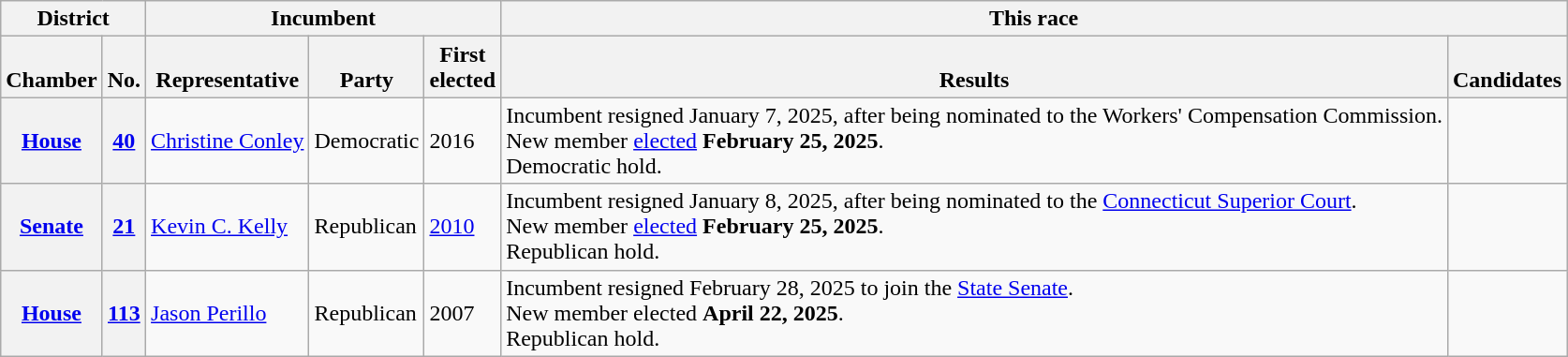<table class="wikitable sortable">
<tr valign=bottom>
<th colspan="2">District</th>
<th colspan="3">Incumbent</th>
<th colspan="2">This race</th>
</tr>
<tr valign=bottom>
<th>Chamber</th>
<th>No.</th>
<th>Representative</th>
<th>Party</th>
<th>First<br>elected</th>
<th>Results</th>
<th>Candidates</th>
</tr>
<tr>
<th><a href='#'>House</a></th>
<th><a href='#'>40</a></th>
<td nowrap><a href='#'>Christine Conley</a></td>
<td>Democratic</td>
<td>2016</td>
<td>Incumbent resigned January 7, 2025, after being nominated to the Workers' Compensation Commission.<br>New member <a href='#'>elected</a> <strong>February 25, 2025</strong>.<br>Democratic hold.</td>
<td nowrap></td>
</tr>
<tr>
<th><a href='#'>Senate</a></th>
<th><a href='#'>21</a></th>
<td><a href='#'>Kevin C. Kelly</a></td>
<td>Republican</td>
<td><a href='#'>2010</a></td>
<td>Incumbent resigned January 8, 2025, after being nominated to the <a href='#'>Connecticut Superior Court</a>.<br>New member <a href='#'>elected</a> <strong>February 25, 2025</strong>.<br>Republican hold.</td>
<td nowrap></td>
</tr>
<tr>
<th><a href='#'>House</a></th>
<th><a href='#'>113</a></th>
<td><a href='#'>Jason Perillo</a></td>
<td>Republican</td>
<td>2007<br></td>
<td>Incumbent resigned February 28, 2025 to join the <a href='#'>State Senate</a>.<br>New member elected <strong>April 22, 2025</strong>.<br>Republican hold.</td>
<td nowrap></td>
</tr>
</table>
